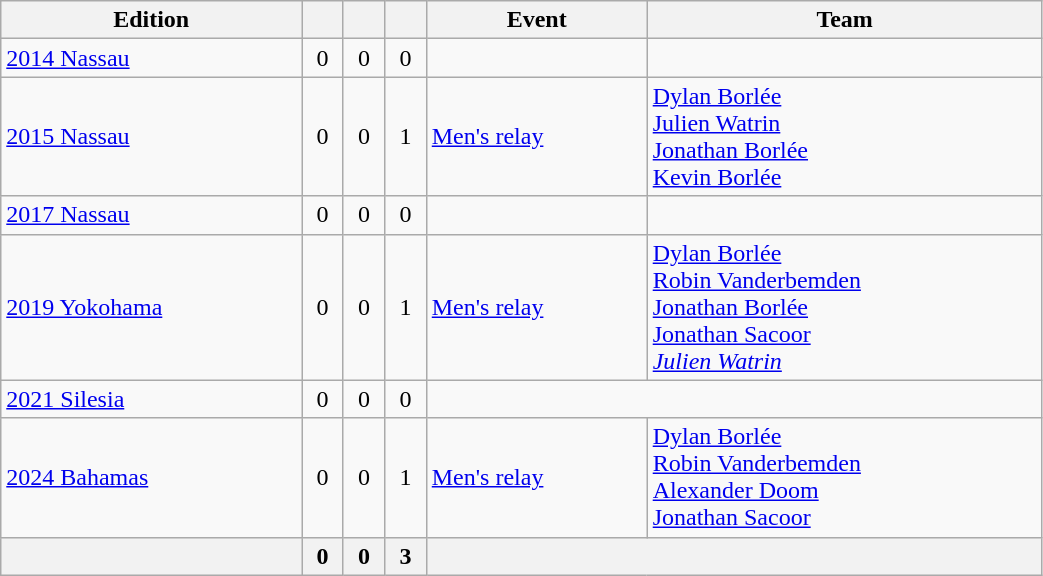<table class="wikitable" width=55% style="font-size:100%; text-align:center;">
<tr>
<th>Edition</th>
<th></th>
<th></th>
<th></th>
<th>Event</th>
<th>Team</th>
</tr>
<tr>
<td align=left> <a href='#'>2014 Nassau</a></td>
<td>0</td>
<td>0</td>
<td>0</td>
<td></td>
<td></td>
</tr>
<tr>
<td align=left> <a href='#'>2015 Nassau</a></td>
<td>0</td>
<td>0</td>
<td>1</td>
<td align=left><a href='#'>Men's  relay</a></td>
<td align=left><a href='#'>Dylan Borlée</a><br><a href='#'>Julien Watrin</a><br><a href='#'>Jonathan Borlée</a><br><a href='#'>Kevin Borlée</a></td>
</tr>
<tr>
<td align=left> <a href='#'>2017 Nassau</a></td>
<td>0</td>
<td>0</td>
<td>0</td>
<td></td>
<td></td>
</tr>
<tr>
<td align=left> <a href='#'>2019 Yokohama</a></td>
<td>0</td>
<td>0</td>
<td>1</td>
<td align=left><a href='#'>Men's  relay</a></td>
<td align=left><a href='#'>Dylan Borlée</a><br><a href='#'>Robin Vanderbemden</a><br><a href='#'>Jonathan Borlée</a><br><a href='#'>Jonathan Sacoor</a><br><em><a href='#'>Julien Watrin</a></em></td>
</tr>
<tr>
<td align=left> <a href='#'>2021 Silesia</a></td>
<td>0</td>
<td>0</td>
<td>0</td>
</tr>
<tr>
<td align=left> <a href='#'>2024 Bahamas</a></td>
<td>0</td>
<td>0</td>
<td>1</td>
<td align=left><a href='#'>Men's  relay</a></td>
<td align=left><a href='#'>Dylan Borlée</a><br><a href='#'>Robin Vanderbemden</a><br><a href='#'>Alexander Doom</a><br><a href='#'>Jonathan Sacoor</a></td>
</tr>
<tr>
<th></th>
<th>0</th>
<th>0</th>
<th>3</th>
<th colspan=2></th>
</tr>
</table>
